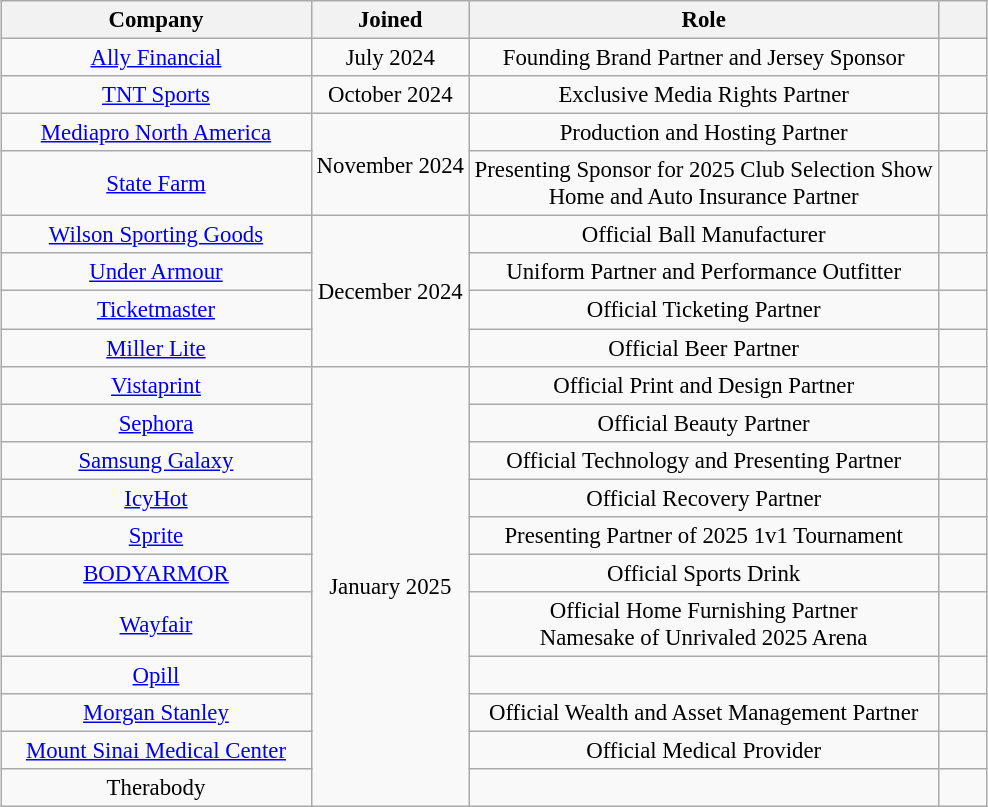<table class="wikitable sortable plainrowheaders" style="font-size:95%; text-align:center; margin:1em auto;">
<tr>
<th scope="col" width=200>Company</th>
<th scope="col">Joined</th>
<th scope="col">Role</th>
<th scope="col" width="5%"></th>
</tr>
<tr>
<td><a href='#'>Ally Financial</a></td>
<td>July 2024</td>
<td>Founding Brand Partner and Jersey Sponsor</td>
<td></td>
</tr>
<tr>
<td><a href='#'>TNT Sports</a></td>
<td>October 2024</td>
<td>Exclusive Media Rights Partner</td>
<td></td>
</tr>
<tr>
<td><a href='#'>Mediapro North America</a></td>
<td rowspan=2>November 2024</td>
<td>Production and Hosting Partner</td>
<td></td>
</tr>
<tr>
<td><a href='#'>State Farm</a></td>
<td>Presenting Sponsor for 2025 Club Selection Show<br>Home and Auto Insurance Partner</td>
<td></td>
</tr>
<tr>
<td><a href='#'>Wilson Sporting Goods</a></td>
<td rowspan=4>December 2024</td>
<td>Official Ball Manufacturer</td>
<td></td>
</tr>
<tr>
<td><a href='#'>Under Armour</a></td>
<td>Uniform Partner and Performance Outfitter</td>
<td></td>
</tr>
<tr>
<td><a href='#'>Ticketmaster</a></td>
<td>Official Ticketing Partner</td>
<td></td>
</tr>
<tr>
<td><a href='#'>Miller Lite</a></td>
<td>Official Beer Partner</td>
<td></td>
</tr>
<tr>
<td><a href='#'>Vistaprint</a></td>
<td rowspan=11>January 2025</td>
<td>Official Print and Design Partner</td>
<td></td>
</tr>
<tr>
<td><a href='#'>Sephora</a></td>
<td>Official Beauty Partner</td>
<td></td>
</tr>
<tr>
<td><a href='#'>Samsung Galaxy</a></td>
<td>Official Technology and Presenting Partner</td>
<td></td>
</tr>
<tr>
<td><a href='#'>IcyHot</a></td>
<td>Official Recovery Partner</td>
<td></td>
</tr>
<tr>
<td><a href='#'>Sprite</a></td>
<td>Presenting Partner of 2025 1v1 Tournament</td>
<td></td>
</tr>
<tr>
<td><a href='#'>BODYARMOR</a></td>
<td>Official Sports Drink</td>
<td></td>
</tr>
<tr>
<td><a href='#'>Wayfair</a></td>
<td>Official Home Furnishing Partner<br>Namesake of Unrivaled 2025 Arena</td>
<td></td>
</tr>
<tr>
<td><a href='#'>Opill</a></td>
<td></td>
<td></td>
</tr>
<tr>
<td><a href='#'>Morgan Stanley</a></td>
<td>Official Wealth and Asset Management Partner</td>
<td></td>
</tr>
<tr>
<td><a href='#'>Mount Sinai Medical Center</a></td>
<td>Official Medical Provider</td>
<td></td>
</tr>
<tr>
<td>Therabody</td>
<td></td>
<td></td>
</tr>
</table>
